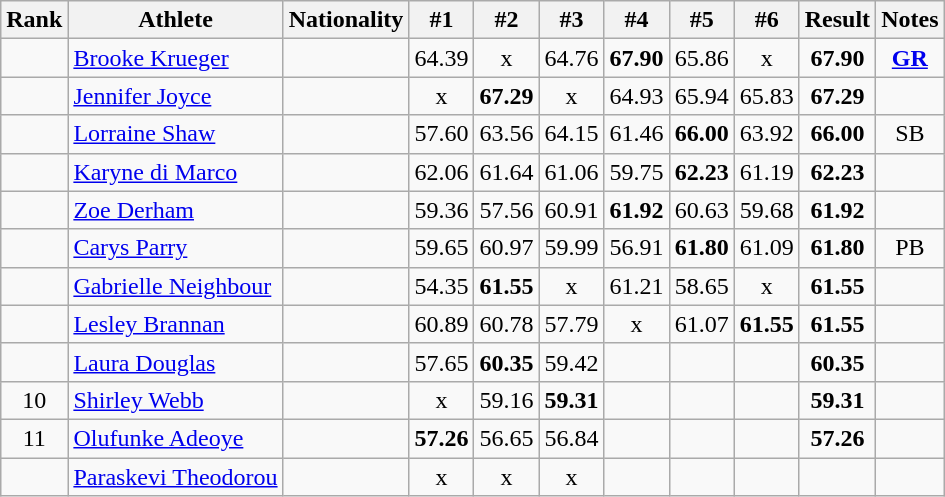<table class="wikitable sortable" style="text-align:center">
<tr>
<th>Rank</th>
<th>Athlete</th>
<th>Nationality</th>
<th>#1</th>
<th>#2</th>
<th>#3</th>
<th>#4</th>
<th>#5</th>
<th>#6</th>
<th>Result</th>
<th>Notes</th>
</tr>
<tr>
<td></td>
<td align="left"><a href='#'>Brooke Krueger</a></td>
<td align=left></td>
<td>64.39</td>
<td>x</td>
<td>64.76</td>
<td><strong>67.90</strong></td>
<td>65.86</td>
<td>x</td>
<td><strong>67.90</strong></td>
<td><strong><a href='#'>GR</a></strong></td>
</tr>
<tr>
<td></td>
<td align="left"><a href='#'>Jennifer Joyce</a></td>
<td align=left></td>
<td>x</td>
<td><strong>67.29</strong></td>
<td>x</td>
<td>64.93</td>
<td>65.94</td>
<td>65.83</td>
<td><strong>67.29</strong></td>
<td></td>
</tr>
<tr>
<td></td>
<td align="left"><a href='#'>Lorraine Shaw</a></td>
<td align=left></td>
<td>57.60</td>
<td>63.56</td>
<td>64.15</td>
<td>61.46</td>
<td><strong>66.00</strong></td>
<td>63.92</td>
<td><strong>66.00</strong></td>
<td>SB</td>
</tr>
<tr>
<td></td>
<td align="left"><a href='#'>Karyne di Marco</a></td>
<td align=left></td>
<td>62.06</td>
<td>61.64</td>
<td>61.06</td>
<td>59.75</td>
<td><strong>62.23</strong></td>
<td>61.19</td>
<td><strong>62.23</strong></td>
<td></td>
</tr>
<tr>
<td></td>
<td align="left"><a href='#'>Zoe Derham</a></td>
<td align=left></td>
<td>59.36</td>
<td>57.56</td>
<td>60.91</td>
<td><strong>61.92</strong></td>
<td>60.63</td>
<td>59.68</td>
<td><strong>61.92</strong></td>
<td></td>
</tr>
<tr>
<td></td>
<td align="left"><a href='#'>Carys Parry</a></td>
<td align=left></td>
<td>59.65</td>
<td>60.97</td>
<td>59.99</td>
<td>56.91</td>
<td><strong>61.80</strong></td>
<td>61.09</td>
<td><strong>61.80</strong></td>
<td>PB</td>
</tr>
<tr>
<td></td>
<td align="left"><a href='#'>Gabrielle Neighbour</a></td>
<td align=left></td>
<td>54.35</td>
<td><strong>61.55</strong></td>
<td>x</td>
<td>61.21</td>
<td>58.65</td>
<td>x</td>
<td><strong>61.55</strong></td>
<td></td>
</tr>
<tr>
<td></td>
<td align="left"><a href='#'>Lesley Brannan</a></td>
<td align=left></td>
<td>60.89</td>
<td>60.78</td>
<td>57.79</td>
<td>x</td>
<td>61.07</td>
<td><strong>61.55</strong></td>
<td><strong>61.55</strong></td>
<td></td>
</tr>
<tr>
<td></td>
<td align="left"><a href='#'>Laura Douglas</a></td>
<td align=left></td>
<td>57.65</td>
<td><strong>60.35</strong></td>
<td>59.42</td>
<td></td>
<td></td>
<td></td>
<td><strong>60.35</strong></td>
<td></td>
</tr>
<tr>
<td>10</td>
<td align="left"><a href='#'>Shirley Webb</a></td>
<td align=left></td>
<td>x</td>
<td>59.16</td>
<td><strong>59.31</strong></td>
<td></td>
<td></td>
<td></td>
<td><strong>59.31</strong></td>
<td></td>
</tr>
<tr>
<td>11</td>
<td align="left"><a href='#'>Olufunke Adeoye</a></td>
<td align=left></td>
<td><strong>57.26</strong></td>
<td>56.65</td>
<td>56.84</td>
<td></td>
<td></td>
<td></td>
<td><strong>57.26</strong></td>
<td></td>
</tr>
<tr>
<td></td>
<td align="left"><a href='#'>Paraskevi Theodorou</a></td>
<td align=left></td>
<td>x</td>
<td>x</td>
<td>x</td>
<td></td>
<td></td>
<td></td>
<td><strong></strong></td>
<td></td>
</tr>
</table>
